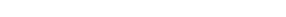<table style="width:22%; text-align:center;">
<tr style="color:white;">
<td style="background:"><strong>1</strong></td>
<td style="background:"><strong>4</strong></td>
<td style="background:"><strong>3</strong></td>
</tr>
</table>
